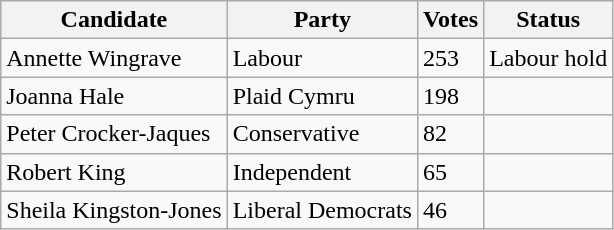<table class="wikitable sortable">
<tr>
<th>Candidate</th>
<th>Party</th>
<th>Votes</th>
<th>Status</th>
</tr>
<tr>
<td>Annette Wingrave</td>
<td>Labour</td>
<td>253</td>
<td>Labour hold</td>
</tr>
<tr>
<td>Joanna Hale</td>
<td>Plaid Cymru</td>
<td>198</td>
<td></td>
</tr>
<tr>
<td>Peter Crocker-Jaques</td>
<td>Conservative</td>
<td>82</td>
<td></td>
</tr>
<tr>
<td>Robert King</td>
<td>Independent</td>
<td>65</td>
<td></td>
</tr>
<tr>
<td>Sheila Kingston-Jones</td>
<td>Liberal Democrats</td>
<td>46</td>
<td></td>
</tr>
</table>
